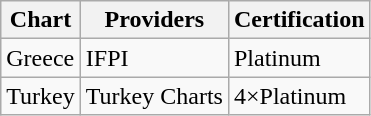<table class="wikitable">
<tr>
<th>Chart</th>
<th>Providers</th>
<th>Certification</th>
</tr>
<tr>
<td>Greece</td>
<td>IFPI</td>
<td>Platinum</td>
</tr>
<tr>
<td>Turkey</td>
<td>Turkey Charts</td>
<td>4×Platinum</td>
</tr>
</table>
